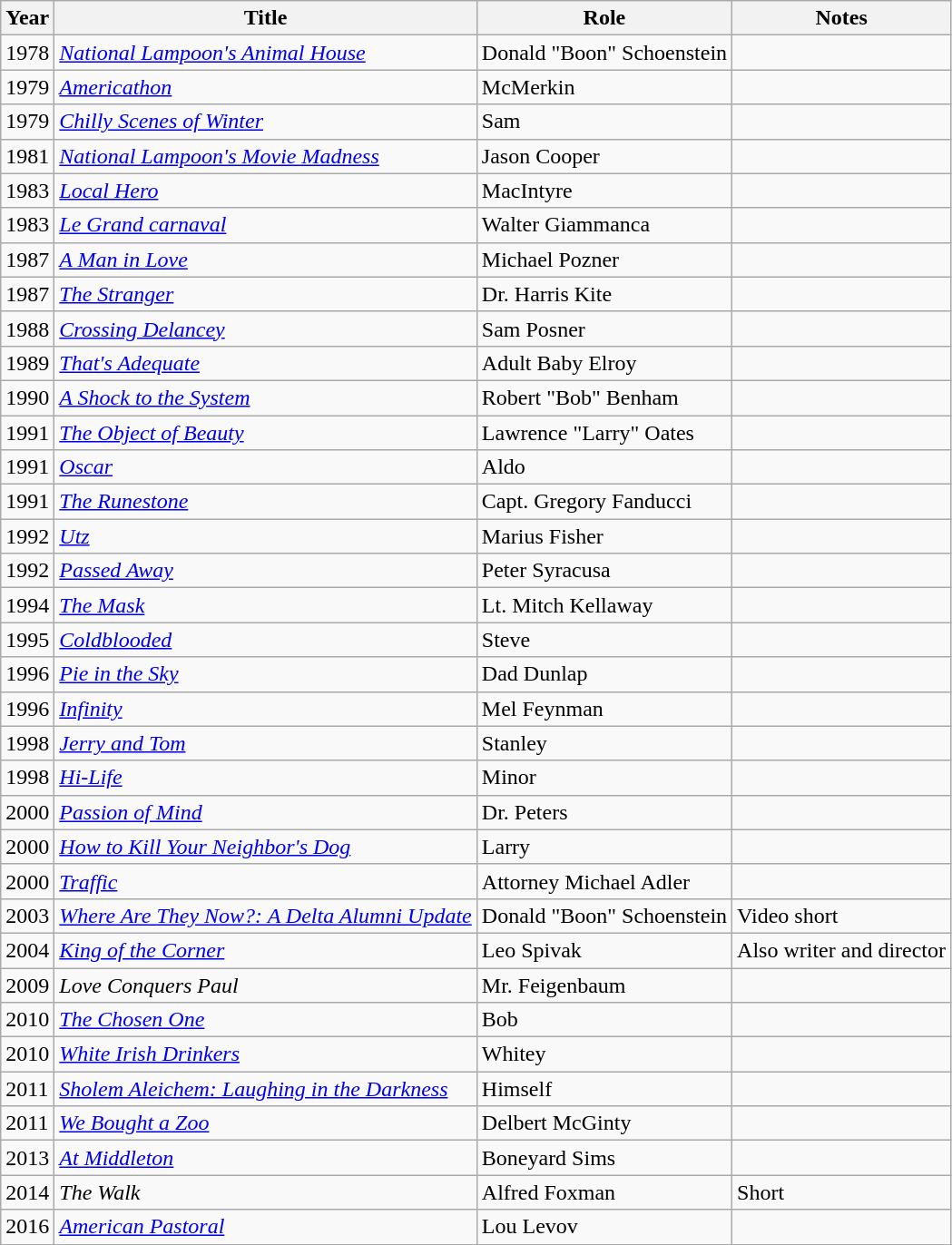<table class="wikitable sortable">
<tr>
<th>Year</th>
<th>Title</th>
<th>Role</th>
<th>Notes</th>
</tr>
<tr>
<td>1978</td>
<td><em><a href='#'>National Lampoon's Animal House</a></em></td>
<td>Donald "Boon" Schoenstein</td>
<td></td>
</tr>
<tr>
<td>1979</td>
<td><em><a href='#'>Americathon</a></em></td>
<td>McMerkin</td>
<td></td>
</tr>
<tr>
<td>1979</td>
<td><em><a href='#'>Chilly Scenes of Winter</a></em></td>
<td>Sam</td>
<td></td>
</tr>
<tr>
<td>1981</td>
<td><em><a href='#'>National Lampoon's Movie Madness</a></em></td>
<td>Jason Cooper</td>
<td></td>
</tr>
<tr>
<td>1983</td>
<td><em><a href='#'>Local Hero</a></em></td>
<td>MacIntyre</td>
<td></td>
</tr>
<tr>
<td>1983</td>
<td><em><a href='#'>Le Grand carnaval</a></em></td>
<td>Walter Giammanca</td>
<td></td>
</tr>
<tr>
<td>1987</td>
<td><em><a href='#'>A Man in Love</a></em></td>
<td>Michael Pozner</td>
<td></td>
</tr>
<tr>
<td>1987</td>
<td><em><a href='#'>The Stranger</a></em></td>
<td>Dr. Harris Kite</td>
<td></td>
</tr>
<tr>
<td>1988</td>
<td><em><a href='#'>Crossing Delancey</a></em></td>
<td>Sam Posner</td>
<td></td>
</tr>
<tr>
<td>1989</td>
<td><em><a href='#'>That's Adequate</a></em></td>
<td>Adult Baby Elroy</td>
<td></td>
</tr>
<tr>
<td>1990</td>
<td><em><a href='#'>A Shock to the System</a></em></td>
<td>Robert "Bob" Benham</td>
<td></td>
</tr>
<tr>
<td>1991</td>
<td><em><a href='#'>The Object of Beauty</a></em></td>
<td>Lawrence "Larry" Oates</td>
<td></td>
</tr>
<tr>
<td>1991</td>
<td><em><a href='#'>Oscar</a></em></td>
<td>Aldo</td>
<td></td>
</tr>
<tr>
<td>1991</td>
<td><em><a href='#'>The Runestone</a></em></td>
<td>Capt. Gregory Fanducci</td>
<td></td>
</tr>
<tr>
<td>1992</td>
<td><em><a href='#'>Utz</a></em></td>
<td>Marius Fisher</td>
<td></td>
</tr>
<tr>
<td>1992</td>
<td><em><a href='#'>Passed Away</a></em></td>
<td>Peter Syracusa</td>
<td></td>
</tr>
<tr>
<td>1994</td>
<td><em><a href='#'>The Mask</a></em></td>
<td>Lt. Mitch Kellaway</td>
<td></td>
</tr>
<tr>
<td>1995</td>
<td><em><a href='#'>Coldblooded</a></em></td>
<td>Steve</td>
<td></td>
</tr>
<tr>
<td>1996</td>
<td><em><a href='#'>Pie in the Sky</a></em></td>
<td>Dad Dunlap</td>
<td></td>
</tr>
<tr>
<td>1996</td>
<td><em><a href='#'>Infinity</a></em></td>
<td>Mel Feynman</td>
<td></td>
</tr>
<tr>
<td>1998</td>
<td><em><a href='#'>Jerry and Tom</a></em></td>
<td>Stanley</td>
<td></td>
</tr>
<tr>
<td>1998</td>
<td><em><a href='#'>Hi-Life</a></em></td>
<td>Minor</td>
<td></td>
</tr>
<tr>
<td>2000</td>
<td><em><a href='#'>Passion of Mind</a></em></td>
<td>Dr. Peters</td>
<td></td>
</tr>
<tr>
<td>2000</td>
<td><em><a href='#'>How to Kill Your Neighbor's Dog</a></em></td>
<td>Larry</td>
<td></td>
</tr>
<tr>
<td>2000</td>
<td><em><a href='#'>Traffic</a></em></td>
<td>Attorney Michael Adler</td>
<td></td>
</tr>
<tr>
<td>2003</td>
<td><em><a href='#'>Where Are They Now?: A Delta Alumni Update</a></em></td>
<td>Donald "Boon" Schoenstein</td>
<td>Video short</td>
</tr>
<tr>
<td>2004</td>
<td><em><a href='#'>King of the Corner</a></em></td>
<td>Leo Spivak</td>
<td>Also writer and director</td>
</tr>
<tr>
<td>2009</td>
<td><em>Love Conquers Paul</em></td>
<td>Mr. Feigenbaum</td>
<td></td>
</tr>
<tr>
<td>2010</td>
<td><em><a href='#'>The Chosen One</a></em></td>
<td>Bob</td>
<td></td>
</tr>
<tr>
<td>2010</td>
<td><em><a href='#'>White Irish Drinkers</a></em></td>
<td>Whitey</td>
<td></td>
</tr>
<tr>
<td>2011</td>
<td><em><a href='#'>Sholem Aleichem: Laughing in the Darkness</a></em></td>
<td>Himself</td>
<td></td>
</tr>
<tr>
<td>2011</td>
<td><em><a href='#'>We Bought a Zoo</a></em></td>
<td>Delbert McGinty</td>
<td></td>
</tr>
<tr>
<td>2013</td>
<td><em><a href='#'>At Middleton</a></em></td>
<td>Boneyard Sims</td>
<td></td>
</tr>
<tr>
<td>2014</td>
<td><em>The Walk</em></td>
<td>Alfred Foxman</td>
<td>Short</td>
</tr>
<tr>
<td>2016</td>
<td><em><a href='#'>American Pastoral</a></em></td>
<td>Lou Levov</td>
<td></td>
</tr>
<tr>
</tr>
</table>
